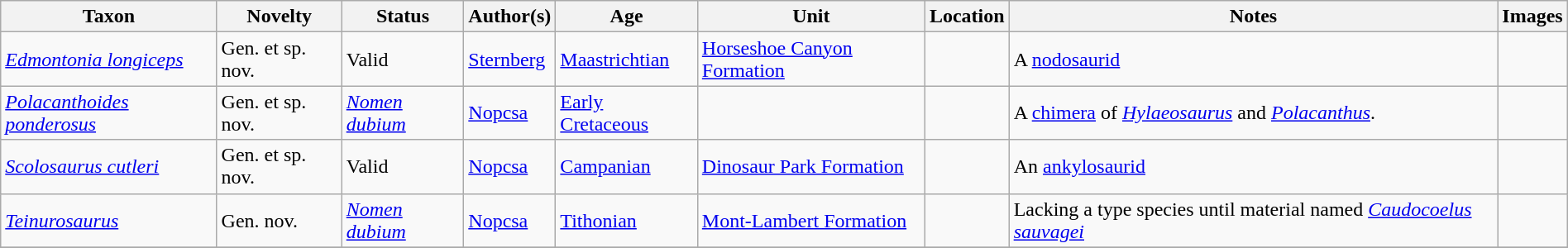<table class="wikitable sortable" align="center" width="100%">
<tr>
<th>Taxon</th>
<th>Novelty</th>
<th>Status</th>
<th>Author(s)</th>
<th>Age</th>
<th>Unit</th>
<th>Location</th>
<th>Notes</th>
<th>Images</th>
</tr>
<tr>
<td><em><a href='#'>Edmontonia longiceps</a></em></td>
<td>Gen. et sp. nov.</td>
<td>Valid</td>
<td><a href='#'>Sternberg</a></td>
<td><a href='#'>Maastrichtian</a></td>
<td><a href='#'>Horseshoe Canyon Formation</a></td>
<td></td>
<td>A <a href='#'>nodosaurid</a></td>
<td></td>
</tr>
<tr>
<td><em><a href='#'>Polacanthoides ponderosus</a></em></td>
<td>Gen. et sp. nov.</td>
<td><em><a href='#'>Nomen dubium</a></em></td>
<td><a href='#'>Nopcsa</a></td>
<td><a href='#'>Early Cretaceous</a></td>
<td></td>
<td></td>
<td>A <a href='#'>chimera</a> of <em><a href='#'>Hylaeosaurus</a></em> and <em><a href='#'>Polacanthus</a></em>.</td>
<td></td>
</tr>
<tr>
<td><em><a href='#'>Scolosaurus cutleri</a></em></td>
<td>Gen. et sp. nov.</td>
<td>Valid</td>
<td><a href='#'>Nopcsa</a></td>
<td><a href='#'>Campanian</a></td>
<td><a href='#'>Dinosaur Park Formation</a></td>
<td></td>
<td>An <a href='#'>ankylosaurid</a></td>
<td></td>
</tr>
<tr>
<td><em><a href='#'>Teinurosaurus</a></em></td>
<td>Gen. nov.</td>
<td><em><a href='#'>Nomen dubium</a></em></td>
<td><a href='#'>Nopcsa</a></td>
<td><a href='#'>Tithonian</a></td>
<td><a href='#'>Mont-Lambert Formation</a></td>
<td></td>
<td>Lacking a type species until material named <em><a href='#'>Caudocoelus sauvagei</a></em></td>
<td></td>
</tr>
<tr>
</tr>
</table>
